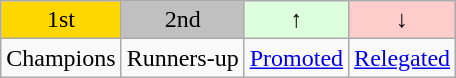<table class="wikitable" style="text-align:center">
<tr>
<td bgcolor=gold>1st</td>
<td bgcolor=silver>2nd</td>
<td bgcolor="#DDFFDD">↑</td>
<td bgcolor="#FFCCCC">↓</td>
</tr>
<tr>
<td>Champions</td>
<td>Runners-up</td>
<td><a href='#'>Promoted</a></td>
<td><a href='#'>Relegated</a></td>
</tr>
</table>
